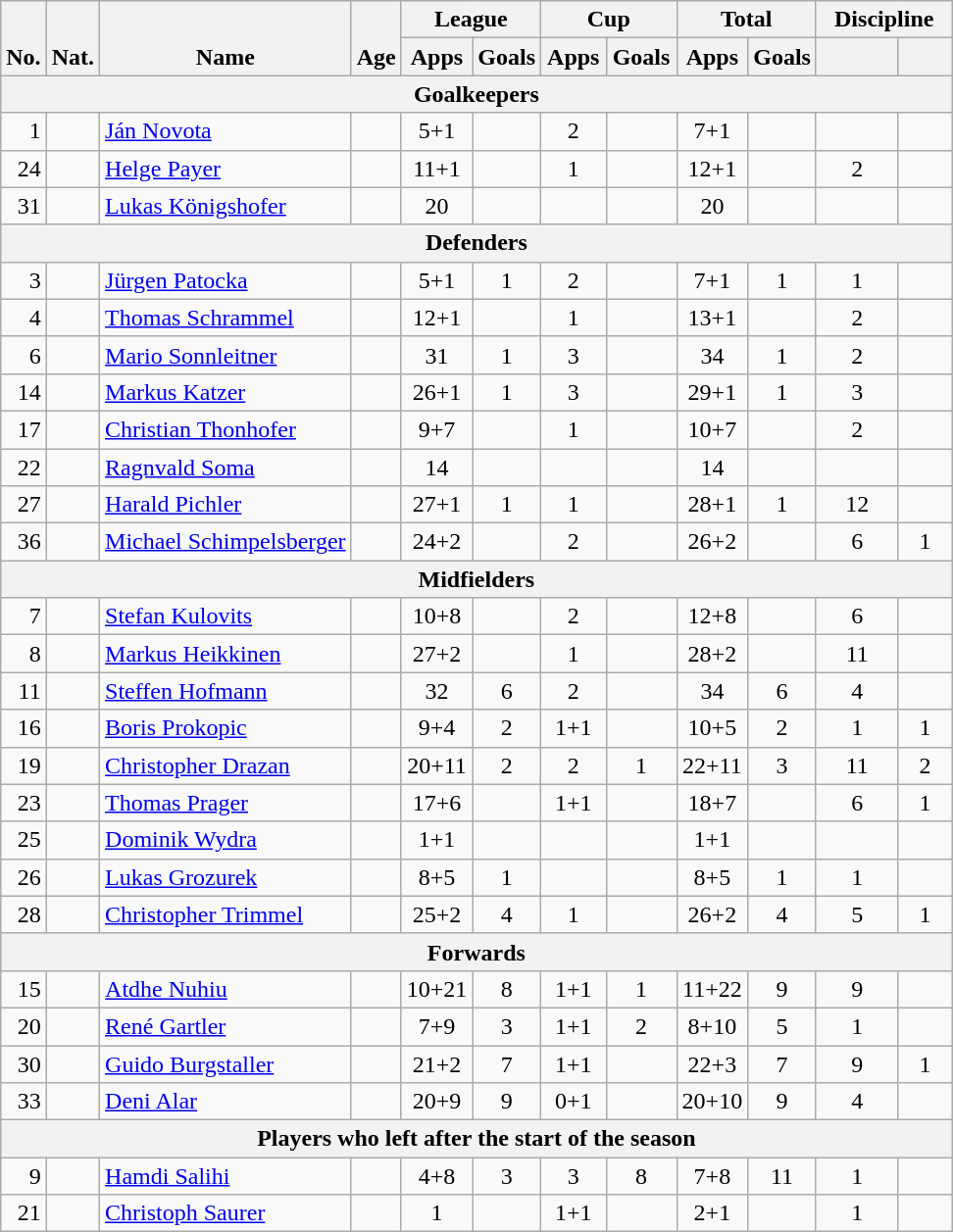<table class="wikitable" style="text-align:center">
<tr>
<th rowspan="2" valign="bottom">No.</th>
<th rowspan="2" valign="bottom">Nat.</th>
<th rowspan="2" valign="bottom">Name</th>
<th rowspan="2" valign="bottom">Age</th>
<th colspan="2" width="85">League</th>
<th colspan="2" width="85">Cup</th>
<th colspan="2" width="85">Total</th>
<th colspan="2" width="85">Discipline</th>
</tr>
<tr>
<th>Apps</th>
<th>Goals</th>
<th>Apps</th>
<th>Goals</th>
<th>Apps</th>
<th>Goals</th>
<th></th>
<th></th>
</tr>
<tr>
<th colspan=20>Goalkeepers</th>
</tr>
<tr>
<td align="right">1</td>
<td></td>
<td align="left"><a href='#'>Ján Novota</a></td>
<td></td>
<td>5+1</td>
<td></td>
<td>2</td>
<td></td>
<td>7+1</td>
<td></td>
<td></td>
<td></td>
</tr>
<tr>
<td align="right">24</td>
<td></td>
<td align="left"><a href='#'>Helge Payer</a></td>
<td></td>
<td>11+1</td>
<td></td>
<td>1</td>
<td></td>
<td>12+1</td>
<td></td>
<td>2</td>
<td></td>
</tr>
<tr>
<td align="right">31</td>
<td></td>
<td align="left"><a href='#'>Lukas Königshofer</a></td>
<td></td>
<td>20</td>
<td></td>
<td></td>
<td></td>
<td>20</td>
<td></td>
<td></td>
<td></td>
</tr>
<tr>
<th colspan=20>Defenders</th>
</tr>
<tr>
<td align="right">3</td>
<td></td>
<td align="left"><a href='#'>Jürgen Patocka</a></td>
<td></td>
<td>5+1</td>
<td>1</td>
<td>2</td>
<td></td>
<td>7+1</td>
<td>1</td>
<td>1</td>
<td></td>
</tr>
<tr>
<td align="right">4</td>
<td></td>
<td align="left"><a href='#'>Thomas Schrammel</a></td>
<td></td>
<td>12+1</td>
<td></td>
<td>1</td>
<td></td>
<td>13+1</td>
<td></td>
<td>2</td>
<td></td>
</tr>
<tr>
<td align="right">6</td>
<td></td>
<td align="left"><a href='#'>Mario Sonnleitner</a></td>
<td></td>
<td>31</td>
<td>1</td>
<td>3</td>
<td></td>
<td>34</td>
<td>1</td>
<td>2</td>
<td></td>
</tr>
<tr>
<td align="right">14</td>
<td></td>
<td align="left"><a href='#'>Markus Katzer</a></td>
<td></td>
<td>26+1</td>
<td>1</td>
<td>3</td>
<td></td>
<td>29+1</td>
<td>1</td>
<td>3</td>
<td></td>
</tr>
<tr>
<td align="right">17</td>
<td></td>
<td align="left"><a href='#'>Christian Thonhofer</a></td>
<td></td>
<td>9+7</td>
<td></td>
<td>1</td>
<td></td>
<td>10+7</td>
<td></td>
<td>2</td>
<td></td>
</tr>
<tr>
<td align="right">22</td>
<td></td>
<td align="left"><a href='#'>Ragnvald Soma</a></td>
<td></td>
<td>14</td>
<td></td>
<td></td>
<td></td>
<td>14</td>
<td></td>
<td></td>
<td></td>
</tr>
<tr>
<td align="right">27</td>
<td></td>
<td align="left"><a href='#'>Harald Pichler</a></td>
<td></td>
<td>27+1</td>
<td>1</td>
<td>1</td>
<td></td>
<td>28+1</td>
<td>1</td>
<td>12</td>
<td></td>
</tr>
<tr>
<td align="right">36</td>
<td></td>
<td align="left"><a href='#'>Michael Schimpelsberger</a></td>
<td></td>
<td>24+2</td>
<td></td>
<td>2</td>
<td></td>
<td>26+2</td>
<td></td>
<td>6</td>
<td>1</td>
</tr>
<tr>
<th colspan=20>Midfielders</th>
</tr>
<tr>
<td align="right">7</td>
<td></td>
<td align="left"><a href='#'>Stefan Kulovits</a></td>
<td></td>
<td>10+8</td>
<td></td>
<td>2</td>
<td></td>
<td>12+8</td>
<td></td>
<td>6</td>
<td></td>
</tr>
<tr>
<td align="right">8</td>
<td></td>
<td align="left"><a href='#'>Markus Heikkinen</a></td>
<td></td>
<td>27+2</td>
<td></td>
<td>1</td>
<td></td>
<td>28+2</td>
<td></td>
<td>11</td>
<td></td>
</tr>
<tr>
<td align="right">11</td>
<td></td>
<td align="left"><a href='#'>Steffen Hofmann</a></td>
<td></td>
<td>32</td>
<td>6</td>
<td>2</td>
<td></td>
<td>34</td>
<td>6</td>
<td>4</td>
<td></td>
</tr>
<tr>
<td align="right">16</td>
<td></td>
<td align="left"><a href='#'>Boris Prokopic</a></td>
<td></td>
<td>9+4</td>
<td>2</td>
<td>1+1</td>
<td></td>
<td>10+5</td>
<td>2</td>
<td>1</td>
<td>1</td>
</tr>
<tr>
<td align="right">19</td>
<td></td>
<td align="left"><a href='#'>Christopher Drazan</a></td>
<td></td>
<td>20+11</td>
<td>2</td>
<td>2</td>
<td>1</td>
<td>22+11</td>
<td>3</td>
<td>11</td>
<td>2</td>
</tr>
<tr>
<td align="right">23</td>
<td></td>
<td align="left"><a href='#'>Thomas Prager</a></td>
<td></td>
<td>17+6</td>
<td></td>
<td>1+1</td>
<td></td>
<td>18+7</td>
<td></td>
<td>6</td>
<td>1</td>
</tr>
<tr>
<td align="right">25</td>
<td></td>
<td align="left"><a href='#'>Dominik Wydra</a></td>
<td></td>
<td>1+1</td>
<td></td>
<td></td>
<td></td>
<td>1+1</td>
<td></td>
<td></td>
<td></td>
</tr>
<tr>
<td align="right">26</td>
<td></td>
<td align="left"><a href='#'>Lukas Grozurek</a></td>
<td></td>
<td>8+5</td>
<td>1</td>
<td></td>
<td></td>
<td>8+5</td>
<td>1</td>
<td>1</td>
<td></td>
</tr>
<tr>
<td align="right">28</td>
<td></td>
<td align="left"><a href='#'>Christopher Trimmel</a></td>
<td></td>
<td>25+2</td>
<td>4</td>
<td>1</td>
<td></td>
<td>26+2</td>
<td>4</td>
<td>5</td>
<td>1</td>
</tr>
<tr>
<th colspan=20>Forwards</th>
</tr>
<tr>
<td align="right">15</td>
<td></td>
<td align="left"><a href='#'>Atdhe Nuhiu</a></td>
<td></td>
<td>10+21</td>
<td>8</td>
<td>1+1</td>
<td>1</td>
<td>11+22</td>
<td>9</td>
<td>9</td>
<td></td>
</tr>
<tr>
<td align="right">20</td>
<td></td>
<td align="left"><a href='#'>René Gartler</a></td>
<td></td>
<td>7+9</td>
<td>3</td>
<td>1+1</td>
<td>2</td>
<td>8+10</td>
<td>5</td>
<td>1</td>
<td></td>
</tr>
<tr>
<td align="right">30</td>
<td></td>
<td align="left"><a href='#'>Guido Burgstaller</a></td>
<td></td>
<td>21+2</td>
<td>7</td>
<td>1+1</td>
<td></td>
<td>22+3</td>
<td>7</td>
<td>9</td>
<td>1</td>
</tr>
<tr>
<td align="right">33</td>
<td></td>
<td align="left"><a href='#'>Deni Alar</a></td>
<td></td>
<td>20+9</td>
<td>9</td>
<td>0+1</td>
<td></td>
<td>20+10</td>
<td>9</td>
<td>4</td>
<td></td>
</tr>
<tr>
<th colspan=20>Players who left after the start of the season</th>
</tr>
<tr>
<td align="right">9</td>
<td></td>
<td align="left"><a href='#'>Hamdi Salihi</a></td>
<td></td>
<td>4+8</td>
<td>3</td>
<td>3</td>
<td>8</td>
<td>7+8</td>
<td>11</td>
<td>1</td>
<td></td>
</tr>
<tr>
<td align="right">21</td>
<td></td>
<td align="left"><a href='#'>Christoph Saurer</a></td>
<td></td>
<td>1</td>
<td></td>
<td>1+1</td>
<td></td>
<td>2+1</td>
<td></td>
<td>1</td>
<td></td>
</tr>
</table>
